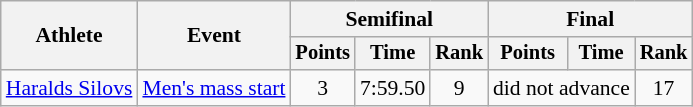<table class=wikitable style="text-align:center; font-size:90%">
<tr>
<th rowspan=2>Athlete</th>
<th rowspan=2>Event</th>
<th colspan=3>Semifinal</th>
<th colspan=3>Final</th>
</tr>
<tr style=font-size:95%>
<th>Points</th>
<th>Time</th>
<th>Rank</th>
<th>Points</th>
<th>Time</th>
<th>Rank</th>
</tr>
<tr>
<td align=left><a href='#'>Haralds Silovs</a></td>
<td align=left><a href='#'>Men's mass start</a></td>
<td>3</td>
<td>7:59.50</td>
<td>9</td>
<td colspan=2>did not advance</td>
<td>17</td>
</tr>
</table>
